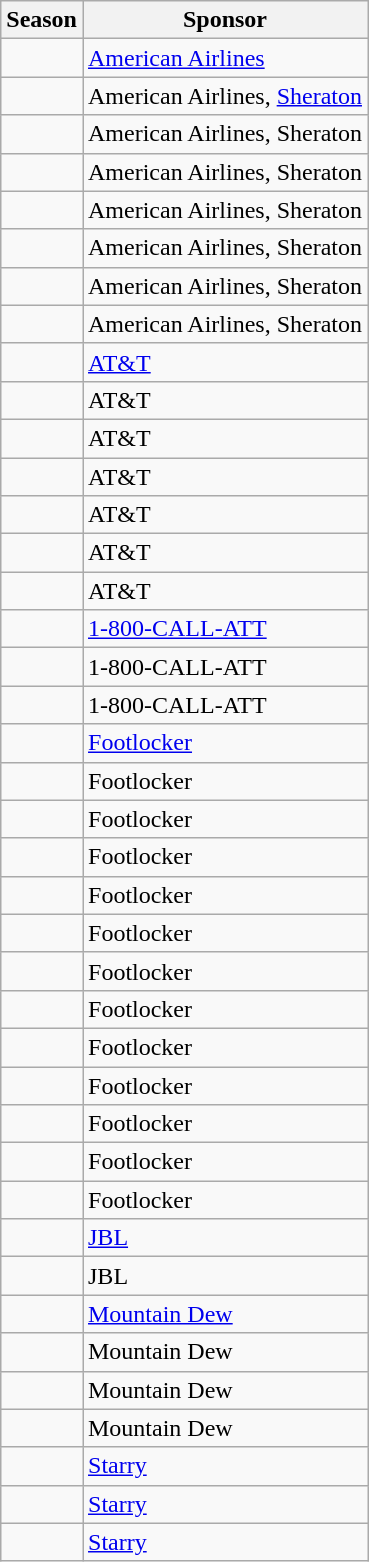<table class="wikitable">
<tr>
<th>Season</th>
<th>Sponsor</th>
</tr>
<tr>
<td></td>
<td><a href='#'>American Airlines</a></td>
</tr>
<tr>
<td></td>
<td>American Airlines, <a href='#'>Sheraton</a></td>
</tr>
<tr>
<td></td>
<td>American Airlines, Sheraton</td>
</tr>
<tr>
<td></td>
<td>American Airlines, Sheraton</td>
</tr>
<tr>
<td></td>
<td>American Airlines, Sheraton</td>
</tr>
<tr>
<td></td>
<td>American Airlines, Sheraton</td>
</tr>
<tr>
<td></td>
<td>American Airlines, Sheraton</td>
</tr>
<tr>
<td></td>
<td>American Airlines, Sheraton</td>
</tr>
<tr>
<td></td>
<td><a href='#'>AT&T</a></td>
</tr>
<tr>
<td></td>
<td>AT&T</td>
</tr>
<tr>
<td></td>
<td>AT&T</td>
</tr>
<tr>
<td></td>
<td>AT&T</td>
</tr>
<tr>
<td></td>
<td>AT&T</td>
</tr>
<tr>
<td></td>
<td>AT&T</td>
</tr>
<tr>
<td></td>
<td>AT&T</td>
</tr>
<tr>
<td></td>
<td><a href='#'>1-800-CALL-ATT</a></td>
</tr>
<tr>
<td></td>
<td>1-800-CALL-ATT</td>
</tr>
<tr>
<td></td>
<td>1-800-CALL-ATT</td>
</tr>
<tr>
<td></td>
<td><a href='#'>Footlocker</a></td>
</tr>
<tr>
<td></td>
<td>Footlocker</td>
</tr>
<tr>
<td></td>
<td>Footlocker</td>
</tr>
<tr>
<td></td>
<td>Footlocker</td>
</tr>
<tr>
<td></td>
<td>Footlocker</td>
</tr>
<tr>
<td></td>
<td>Footlocker</td>
</tr>
<tr>
<td></td>
<td>Footlocker</td>
</tr>
<tr>
<td></td>
<td>Footlocker</td>
</tr>
<tr>
<td></td>
<td>Footlocker</td>
</tr>
<tr>
<td></td>
<td>Footlocker</td>
</tr>
<tr>
<td></td>
<td>Footlocker</td>
</tr>
<tr>
<td></td>
<td>Footlocker</td>
</tr>
<tr>
<td></td>
<td>Footlocker</td>
</tr>
<tr>
<td></td>
<td><a href='#'>JBL</a></td>
</tr>
<tr>
<td></td>
<td>JBL</td>
</tr>
<tr>
<td></td>
<td><a href='#'>Mountain Dew</a></td>
</tr>
<tr>
<td></td>
<td>Mountain Dew</td>
</tr>
<tr>
<td></td>
<td>Mountain Dew</td>
</tr>
<tr>
<td></td>
<td>Mountain Dew</td>
</tr>
<tr>
<td></td>
<td><a href='#'>Starry</a></td>
</tr>
<tr>
<td></td>
<td><a href='#'>Starry</a></td>
</tr>
<tr>
<td></td>
<td><a href='#'>Starry</a></td>
</tr>
</table>
